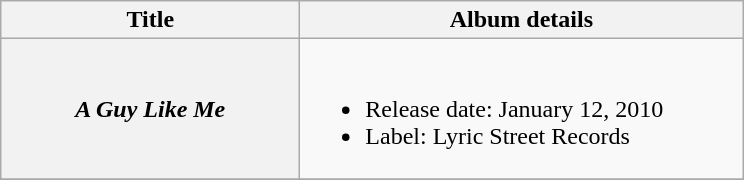<table class="wikitable plainrowheaders">
<tr>
<th style="width:12em;">Title</th>
<th style="width:18em;">Album details</th>
</tr>
<tr>
<th scope="row"><em>A Guy Like Me</em></th>
<td><br><ul><li>Release date: January 12, 2010</li><li>Label: Lyric Street Records</li></ul></td>
</tr>
<tr>
</tr>
</table>
